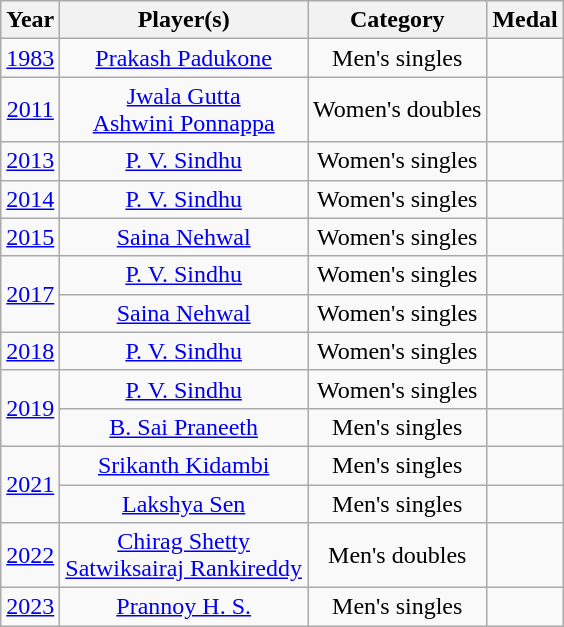<table class="wikitable" style="text-align:center">
<tr>
<th>Year</th>
<th>Player(s)</th>
<th>Category</th>
<th>Medal</th>
</tr>
<tr>
<td><a href='#'>1983</a></td>
<td><a href='#'>Prakash Padukone</a></td>
<td>Men's singles</td>
<td></td>
</tr>
<tr>
<td><a href='#'>2011</a></td>
<td><a href='#'>Jwala Gutta</a><br><a href='#'>Ashwini Ponnappa</a></td>
<td>Women's doubles</td>
<td></td>
</tr>
<tr>
<td><a href='#'>2013</a></td>
<td><a href='#'>P. V. Sindhu</a></td>
<td>Women's singles</td>
<td></td>
</tr>
<tr>
<td><a href='#'>2014</a></td>
<td><a href='#'>P. V. Sindhu</a></td>
<td>Women's singles</td>
<td></td>
</tr>
<tr>
<td><a href='#'>2015</a></td>
<td><a href='#'>Saina Nehwal</a></td>
<td>Women's singles</td>
<td></td>
</tr>
<tr>
<td rowspan=2><a href='#'>2017</a></td>
<td><a href='#'>P. V. Sindhu</a></td>
<td>Women's singles</td>
<td></td>
</tr>
<tr>
<td><a href='#'>Saina Nehwal</a></td>
<td>Women's singles</td>
<td></td>
</tr>
<tr>
<td><a href='#'>2018</a></td>
<td><a href='#'>P. V. Sindhu</a></td>
<td>Women's singles</td>
<td></td>
</tr>
<tr>
<td rowspan=2><a href='#'>2019</a></td>
<td><a href='#'>P. V. Sindhu</a></td>
<td>Women's singles</td>
<td></td>
</tr>
<tr>
<td><a href='#'>B. Sai Praneeth</a></td>
<td>Men's singles</td>
<td></td>
</tr>
<tr>
<td rowspan=2><a href='#'>2021</a></td>
<td><a href='#'>Srikanth Kidambi</a></td>
<td>Men's singles</td>
<td></td>
</tr>
<tr>
<td><a href='#'>Lakshya Sen</a></td>
<td>Men's singles</td>
<td></td>
</tr>
<tr>
<td><a href='#'>2022</a></td>
<td><a href='#'>Chirag Shetty</a><br><a href='#'>Satwiksairaj Rankireddy</a></td>
<td>Men's doubles</td>
<td></td>
</tr>
<tr>
<td><a href='#'>2023</a></td>
<td><a href='#'>Prannoy H. S.</a></td>
<td>Men's singles</td>
<td></td>
</tr>
</table>
